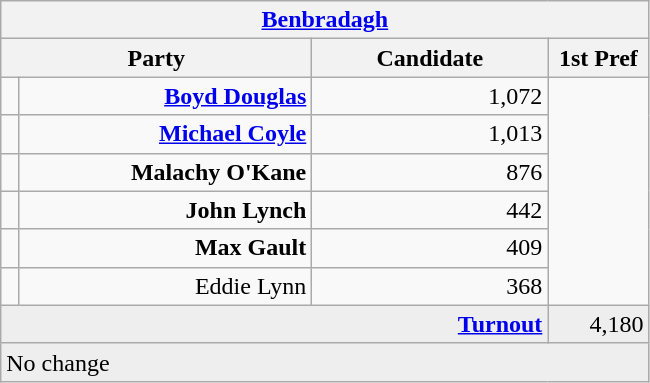<table class="wikitable">
<tr>
<th colspan="4" align="center"><a href='#'>Benbradagh</a></th>
</tr>
<tr>
<th colspan="2" align="center" width=200>Party</th>
<th width=150>Candidate</th>
<th width=60>1st Pref</th>
</tr>
<tr>
<td></td>
<td align="right"><strong><a href='#'>Boyd Douglas</a></strong></td>
<td align="right">1,072</td>
</tr>
<tr>
<td></td>
<td align="right"><strong><a href='#'>Michael Coyle</a></strong></td>
<td align="right">1,013</td>
</tr>
<tr>
<td></td>
<td align="right"><strong>Malachy O'Kane</strong></td>
<td align="right">876</td>
</tr>
<tr>
<td></td>
<td align="right"><strong>John Lynch</strong></td>
<td align="right">442</td>
</tr>
<tr>
<td></td>
<td align="right"><strong>Max Gault</strong></td>
<td align="right">409</td>
</tr>
<tr>
<td></td>
<td align="right">Eddie Lynn</td>
<td align="right">368</td>
</tr>
<tr bgcolor="EEEEEE">
<td colspan=3 align="right"><strong><a href='#'>Turnout</a></strong></td>
<td align="right">4,180</td>
</tr>
<tr bgcolor="EEEEEE">
<td colspan=4>No change</td>
</tr>
</table>
